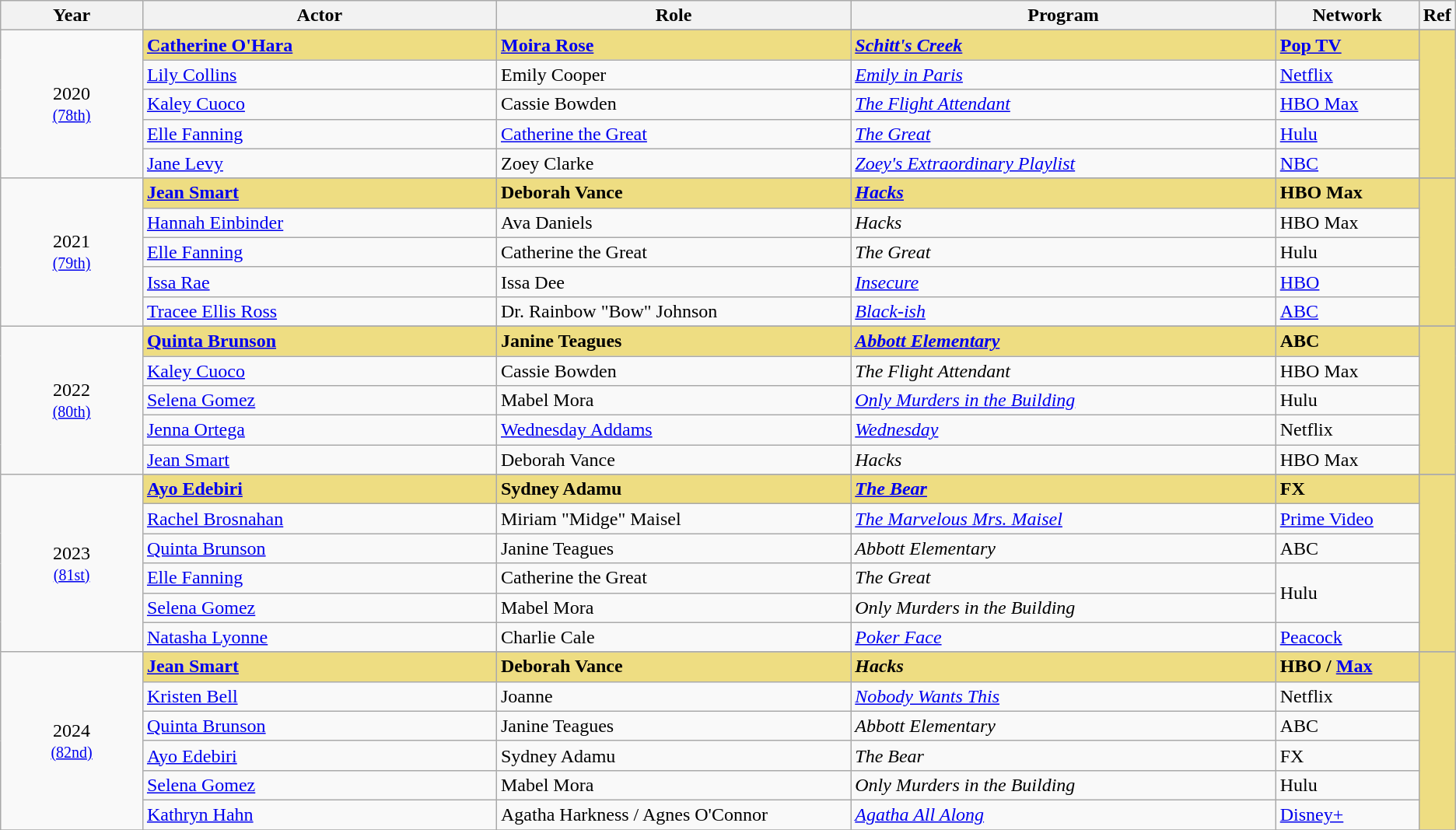<table class="wikitable">
<tr>
<th style="width:10%;">Year</th>
<th style="width:25%;">Actor</th>
<th style="width:25%;">Role</th>
<th style="width:30%;">Program</th>
<th style="width:10%;">Network</th>
<th style="width:5%;">Ref</th>
</tr>
<tr>
<td rowspan="6" style="text-align:center;">2020 <br><small><a href='#'>(78th)</a></small></td>
</tr>
<tr style="background:#EEDD82;">
<td><strong><a href='#'>Catherine O'Hara</a> </strong></td>
<td><strong><a href='#'>Moira Rose</a></strong></td>
<td><strong><em><a href='#'>Schitt's Creek</a></em></strong></td>
<td><strong><a href='#'>Pop TV</a></strong></td>
<td rowspan="5" style="background:#EEDD82;"></td>
</tr>
<tr>
<td><a href='#'>Lily Collins</a></td>
<td>Emily Cooper</td>
<td><em><a href='#'>Emily in Paris</a></em></td>
<td><a href='#'>Netflix</a></td>
</tr>
<tr>
<td><a href='#'>Kaley Cuoco</a></td>
<td>Cassie Bowden</td>
<td><em><a href='#'>The Flight Attendant</a></em></td>
<td><a href='#'>HBO Max</a></td>
</tr>
<tr>
<td><a href='#'>Elle Fanning</a></td>
<td><a href='#'>Catherine the Great</a></td>
<td><em><a href='#'>The Great</a></em></td>
<td><a href='#'>Hulu</a></td>
</tr>
<tr>
<td><a href='#'>Jane Levy</a></td>
<td>Zoey Clarke</td>
<td><em><a href='#'>Zoey's Extraordinary Playlist</a></em></td>
<td><a href='#'>NBC</a></td>
</tr>
<tr>
<td rowspan="6" style="text-align:center;">2021 <br><small><a href='#'>(79th)</a></small></td>
</tr>
<tr style="background:#EEDD82;">
<td><strong><a href='#'>Jean Smart</a> </strong></td>
<td><strong>Deborah Vance</strong></td>
<td><strong><em><a href='#'>Hacks</a></em></strong></td>
<td><strong>HBO Max</strong></td>
<td rowspan="5"></td>
</tr>
<tr>
<td><a href='#'>Hannah Einbinder</a></td>
<td>Ava Daniels</td>
<td><em>Hacks</em></td>
<td>HBO Max</td>
</tr>
<tr>
<td><a href='#'>Elle Fanning</a></td>
<td>Catherine the Great</td>
<td><em>The Great</em></td>
<td>Hulu</td>
</tr>
<tr>
<td><a href='#'>Issa Rae</a></td>
<td>Issa Dee</td>
<td><em><a href='#'>Insecure</a></em></td>
<td><a href='#'>HBO</a></td>
</tr>
<tr>
<td><a href='#'>Tracee Ellis Ross</a></td>
<td>Dr. Rainbow "Bow" Johnson</td>
<td><em><a href='#'>Black-ish</a></em></td>
<td><a href='#'>ABC</a></td>
</tr>
<tr>
<td rowspan="6" style="text-align:center;">2022 <br><small><a href='#'>(80th)</a></small></td>
</tr>
<tr style="background:#EEDD82;">
<td><strong><a href='#'>Quinta Brunson</a> </strong></td>
<td><strong>Janine Teagues</strong></td>
<td><strong><em><a href='#'>Abbott Elementary</a></em></strong></td>
<td><strong>ABC</strong></td>
<td rowspan="5"></td>
</tr>
<tr>
<td><a href='#'>Kaley Cuoco</a></td>
<td>Cassie Bowden</td>
<td><em>The Flight Attendant</em></td>
<td>HBO Max</td>
</tr>
<tr>
<td><a href='#'>Selena Gomez</a></td>
<td>Mabel Mora</td>
<td><em><a href='#'>Only Murders in the Building</a></em></td>
<td>Hulu</td>
</tr>
<tr>
<td><a href='#'>Jenna Ortega</a></td>
<td><a href='#'>Wednesday Addams</a></td>
<td><a href='#'><em>Wednesday</em></a></td>
<td>Netflix</td>
</tr>
<tr>
<td><a href='#'>Jean Smart</a></td>
<td>Deborah Vance</td>
<td><em>Hacks</em></td>
<td>HBO Max</td>
</tr>
<tr>
<td rowspan="7" style="text-align:center;">2023 <br><small><a href='#'>(81st)</a></small></td>
</tr>
<tr style="background:#EEDD82;">
<td><strong><a href='#'>Ayo Edebiri</a> </strong></td>
<td><strong>Sydney Adamu</strong></td>
<td><strong><em><a href='#'> The Bear</a></em></strong></td>
<td><strong>FX</strong></td>
<td rowspan="6"></td>
</tr>
<tr>
<td><a href='#'>Rachel Brosnahan</a></td>
<td>Miriam "Midge" Maisel</td>
<td><em><a href='#'>The Marvelous Mrs. Maisel</a></em></td>
<td><a href='#'>Prime Video</a></td>
</tr>
<tr>
<td><a href='#'>Quinta Brunson</a></td>
<td>Janine Teagues</td>
<td><em>Abbott Elementary</em></td>
<td>ABC</td>
</tr>
<tr>
<td><a href='#'>Elle Fanning</a></td>
<td>Catherine the Great</td>
<td><em>The Great</em></td>
<td rowspan="2">Hulu</td>
</tr>
<tr>
<td><a href='#'>Selena Gomez</a></td>
<td>Mabel Mora</td>
<td><em>Only Murders in the Building</em></td>
</tr>
<tr>
<td><a href='#'>Natasha Lyonne</a></td>
<td>Charlie Cale</td>
<td><em><a href='#'>Poker Face</a></em></td>
<td><a href='#'>Peacock</a></td>
</tr>
<tr>
<td rowspan="7" style="text-align:center;">2024 <br><small><a href='#'>(82nd)</a></small></td>
</tr>
<tr style="background:#EEDD82;">
<td><strong><a href='#'>Jean Smart</a> </strong></td>
<td><strong>Deborah Vance</strong></td>
<td><strong><em>Hacks</em></strong></td>
<td><strong> HBO / <a href='#'>Max</a></strong></td>
<td rowspan="6"></td>
</tr>
<tr>
<td><a href='#'>Kristen Bell</a></td>
<td>Joanne</td>
<td><em><a href='#'>Nobody Wants This</a></em></td>
<td>Netflix</td>
</tr>
<tr>
<td><a href='#'>Quinta Brunson</a></td>
<td>Janine Teagues</td>
<td><em>Abbott Elementary</em></td>
<td>ABC</td>
</tr>
<tr>
<td><a href='#'>Ayo Edebiri</a></td>
<td>Sydney Adamu</td>
<td><em>The Bear</em></td>
<td>FX</td>
</tr>
<tr>
<td><a href='#'>Selena Gomez</a></td>
<td>Mabel Mora</td>
<td><em>Only Murders in the Building</em></td>
<td>Hulu</td>
</tr>
<tr>
<td><a href='#'>Kathryn Hahn</a></td>
<td>Agatha Harkness / Agnes O'Connor</td>
<td><em><a href='#'>Agatha All Along</a></em></td>
<td><a href='#'>Disney+</a></td>
</tr>
<tr>
</tr>
</table>
